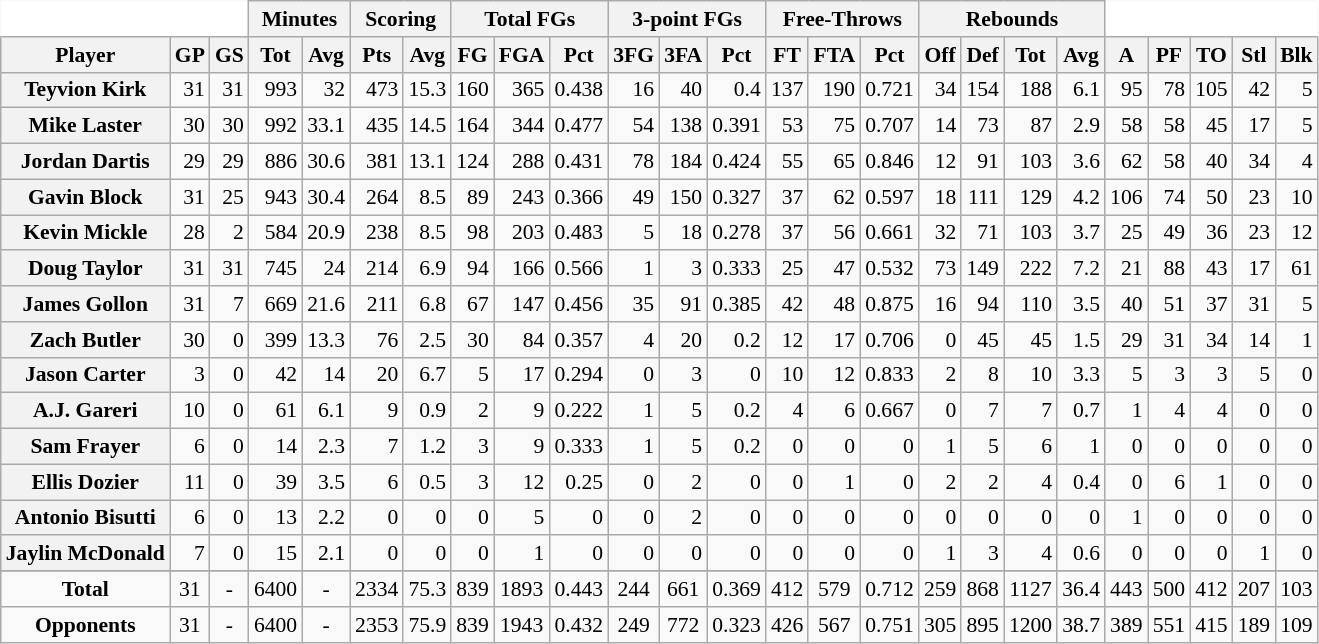<table class="wikitable sortable" border="1" style="font-size:90%;">
<tr>
<th colspan="3" style="border-top-style:hidden; border-left-style:hidden; background: white;"></th>
<th colspan="2" style=>Minutes</th>
<th colspan="2" style=>Scoring</th>
<th colspan="3" style=>Total FGs</th>
<th colspan="3" style=>3-point FGs</th>
<th colspan="3" style=>Free-Throws</th>
<th colspan="4" style=>Rebounds</th>
<th colspan="5" style="border-top-style:hidden; border-right-style:hidden; background: white;"></th>
</tr>
<tr>
<th scope="col" style=>Player</th>
<th scope="col" style=>GP</th>
<th scope="col" style=>GS</th>
<th scope="col" style=>Tot</th>
<th scope="col" style=>Avg</th>
<th scope="col" style=>Pts</th>
<th scope="col" style=>Avg</th>
<th scope="col" style=>FG</th>
<th scope="col" style=>FGA</th>
<th scope="col" style=>Pct</th>
<th scope="col" style=>3FG</th>
<th scope="col" style=>3FA</th>
<th scope="col" style=>Pct</th>
<th scope="col" style=>FT</th>
<th scope="col" style=>FTA</th>
<th scope="col" style=>Pct</th>
<th scope="col" style=>Off</th>
<th scope="col" style=>Def</th>
<th scope="col" style=>Tot</th>
<th scope="col" style=>Avg</th>
<th scope="col" style=>A</th>
<th scope="col" style=>PF</th>
<th scope="col" style=>TO</th>
<th scope="col" style=>Stl</th>
<th scope="col" style=>Blk</th>
</tr>
<tr>
<th>Teyvion Kirk</th>
<td align="right">31</td>
<td align="right">31</td>
<td align="right">993</td>
<td align="right">32</td>
<td align="right">473</td>
<td align="right">15.3</td>
<td align="right">160</td>
<td align="right">365</td>
<td align="right">0.438</td>
<td align="right">16</td>
<td align="right">40</td>
<td align="right">0.4</td>
<td align="right">137</td>
<td align="right">190</td>
<td align="right">0.721</td>
<td align="right">34</td>
<td align="right">154</td>
<td align="right">188</td>
<td align="right">6.1</td>
<td align="right">95</td>
<td align="right">78</td>
<td align="right">105</td>
<td align="right">42</td>
<td align="right">5</td>
</tr>
<tr>
<th>Mike Laster</th>
<td align="right">30</td>
<td align="right">30</td>
<td align="right">992</td>
<td align="right">33.1</td>
<td align="right">435</td>
<td align="right">14.5</td>
<td align="right">164</td>
<td align="right">344</td>
<td align="right">0.477</td>
<td align="right">54</td>
<td align="right">138</td>
<td align="right">0.391</td>
<td align="right">53</td>
<td align="right">75</td>
<td align="right">0.707</td>
<td align="right">14</td>
<td align="right">73</td>
<td align="right">87</td>
<td align="right">2.9</td>
<td align="right">58</td>
<td align="right">58</td>
<td align="right">45</td>
<td align="right">17</td>
<td align="right">5</td>
</tr>
<tr>
<th>Jordan Dartis</th>
<td align="right">29</td>
<td align="right">29</td>
<td align="right">886</td>
<td align="right">30.6</td>
<td align="right">381</td>
<td align="right">13.1</td>
<td align="right">124</td>
<td align="right">288</td>
<td align="right">0.431</td>
<td align="right">78</td>
<td align="right">184</td>
<td align="right">0.424</td>
<td align="right">55</td>
<td align="right">65</td>
<td align="right">0.846</td>
<td align="right">12</td>
<td align="right">91</td>
<td align="right">103</td>
<td align="right">3.6</td>
<td align="right">62</td>
<td align="right">58</td>
<td align="right">40</td>
<td align="right">34</td>
<td align="right">4</td>
</tr>
<tr>
<th>Gavin Block</th>
<td align="right">31</td>
<td align="right">25</td>
<td align="right">943</td>
<td align="right">30.4</td>
<td align="right">264</td>
<td align="right">8.5</td>
<td align="right">89</td>
<td align="right">243</td>
<td align="right">0.366</td>
<td align="right">49</td>
<td align="right">150</td>
<td align="right">0.327</td>
<td align="right">37</td>
<td align="right">62</td>
<td align="right">0.597</td>
<td align="right">18</td>
<td align="right">111</td>
<td align="right">129</td>
<td align="right">4.2</td>
<td align="right">106</td>
<td align="right">74</td>
<td align="right">50</td>
<td align="right">23</td>
<td align="right">10</td>
</tr>
<tr>
<th>Kevin Mickle</th>
<td align="right">28</td>
<td align="right">2</td>
<td align="right">584</td>
<td align="right">20.9</td>
<td align="right">238</td>
<td align="right">8.5</td>
<td align="right">98</td>
<td align="right">203</td>
<td align="right">0.483</td>
<td align="right">5</td>
<td align="right">18</td>
<td align="right">0.278</td>
<td align="right">37</td>
<td align="right">56</td>
<td align="right">0.661</td>
<td align="right">32</td>
<td align="right">71</td>
<td align="right">103</td>
<td align="right">3.7</td>
<td align="right">25</td>
<td align="right">49</td>
<td align="right">36</td>
<td align="right">23</td>
<td align="right">12</td>
</tr>
<tr>
<th>Doug Taylor</th>
<td align="right">31</td>
<td align="right">31</td>
<td align="right">745</td>
<td align="right">24</td>
<td align="right">214</td>
<td align="right">6.9</td>
<td align="right">94</td>
<td align="right">166</td>
<td align="right">0.566</td>
<td align="right">1</td>
<td align="right">3</td>
<td align="right">0.333</td>
<td align="right">25</td>
<td align="right">47</td>
<td align="right">0.532</td>
<td align="right">73</td>
<td align="right">149</td>
<td align="right">222</td>
<td align="right">7.2</td>
<td align="right">21</td>
<td align="right">88</td>
<td align="right">43</td>
<td align="right">17</td>
<td align="right">61</td>
</tr>
<tr>
<th>James Gollon</th>
<td align="right">31</td>
<td align="right">7</td>
<td align="right">669</td>
<td align="right">21.6</td>
<td align="right">211</td>
<td align="right">6.8</td>
<td align="right">67</td>
<td align="right">147</td>
<td align="right">0.456</td>
<td align="right">35</td>
<td align="right">91</td>
<td align="right">0.385</td>
<td align="right">42</td>
<td align="right">48</td>
<td align="right">0.875</td>
<td align="right">16</td>
<td align="right">94</td>
<td align="right">110</td>
<td align="right">3.5</td>
<td align="right">40</td>
<td align="right">51</td>
<td align="right">37</td>
<td align="right">31</td>
<td align="right">5</td>
</tr>
<tr>
<th>Zach Butler</th>
<td align="right">30</td>
<td align="right">0</td>
<td align="right">399</td>
<td align="right">13.3</td>
<td align="right">76</td>
<td align="right">2.5</td>
<td align="right">30</td>
<td align="right">84</td>
<td align="right">0.357</td>
<td align="right">4</td>
<td align="right">20</td>
<td align="right">0.2</td>
<td align="right">12</td>
<td align="right">17</td>
<td align="right">0.706</td>
<td align="right">0</td>
<td align="right">45</td>
<td align="right">45</td>
<td align="right">1.5</td>
<td align="right">29</td>
<td align="right">31</td>
<td align="right">34</td>
<td align="right">14</td>
<td align="right">1</td>
</tr>
<tr>
<th>Jason Carter</th>
<td align="right">3</td>
<td align="right">0</td>
<td align="right">42</td>
<td align="right">14</td>
<td align="right">20</td>
<td align="right">6.7</td>
<td align="right">5</td>
<td align="right">17</td>
<td align="right">0.294</td>
<td align="right">0</td>
<td align="right">3</td>
<td align="right">0</td>
<td align="right">10</td>
<td align="right">12</td>
<td align="right">0.833</td>
<td align="right">2</td>
<td align="right">8</td>
<td align="right">10</td>
<td align="right">3.3</td>
<td align="right">5</td>
<td align="right">3</td>
<td align="right">3</td>
<td align="right">5</td>
<td align="right">0</td>
</tr>
<tr>
<th>A.J. Gareri</th>
<td align="right">10</td>
<td align="right">0</td>
<td align="right">61</td>
<td align="right">6.1</td>
<td align="right">9</td>
<td align="right">0.9</td>
<td align="right">2</td>
<td align="right">9</td>
<td align="right">0.222</td>
<td align="right">1</td>
<td align="right">5</td>
<td align="right">0.2</td>
<td align="right">4</td>
<td align="right">6</td>
<td align="right">0.667</td>
<td align="right">0</td>
<td align="right">7</td>
<td align="right">7</td>
<td align="right">0.7</td>
<td align="right">1</td>
<td align="right">4</td>
<td align="right">4</td>
<td align="right">0</td>
<td align="right">0</td>
</tr>
<tr>
<th>Sam Frayer</th>
<td align="right">6</td>
<td align="right">0</td>
<td align="right">14</td>
<td align="right">2.3</td>
<td align="right">7</td>
<td align="right">1.2</td>
<td align="right">3</td>
<td align="right">9</td>
<td align="right">0.333</td>
<td align="right">1</td>
<td align="right">5</td>
<td align="right">0.2</td>
<td align="right">0</td>
<td align="right">0</td>
<td align="right">0</td>
<td align="right">1</td>
<td align="right">5</td>
<td align="right">6</td>
<td align="right">1</td>
<td align="right">0</td>
<td align="right">0</td>
<td align="right">0</td>
<td align="right">0</td>
<td align="right">0</td>
</tr>
<tr>
<th>Ellis Dozier</th>
<td align="right">11</td>
<td align="right">0</td>
<td align="right">39</td>
<td align="right">3.5</td>
<td align="right">6</td>
<td align="right">0.5</td>
<td align="right">3</td>
<td align="right">12</td>
<td align="right">0.25</td>
<td align="right">0</td>
<td align="right">2</td>
<td align="right">0</td>
<td align="right">0</td>
<td align="right">1</td>
<td align="right">0</td>
<td align="right">2</td>
<td align="right">2</td>
<td align="right">4</td>
<td align="right">0.4</td>
<td align="right">0</td>
<td align="right">6</td>
<td align="right">1</td>
<td align="right">0</td>
<td align="right">0</td>
</tr>
<tr>
<th>Antonio Bisutti</th>
<td align="right">6</td>
<td align="right">0</td>
<td align="right">13</td>
<td align="right">2.2</td>
<td align="right">0</td>
<td align="right">0</td>
<td align="right">0</td>
<td align="right">5</td>
<td align="right">0</td>
<td align="right">0</td>
<td align="right">2</td>
<td align="right">0</td>
<td align="right">0</td>
<td align="right">0</td>
<td align="right">0</td>
<td align="right">0</td>
<td align="right">0</td>
<td align="right">0</td>
<td align="right">0</td>
<td align="right">1</td>
<td align="right">0</td>
<td align="right">0</td>
<td align="right">0</td>
<td align="right">0</td>
</tr>
<tr>
<th>Jaylin McDonald</th>
<td align="right">7</td>
<td align="right">0</td>
<td align="right">15</td>
<td align="right">2.1</td>
<td align="right">0</td>
<td align="right">0</td>
<td align="right">0</td>
<td align="right">1</td>
<td align="right">0</td>
<td align="right">0</td>
<td align="right">0</td>
<td align="right">0</td>
<td align="right">0</td>
<td align="right">0</td>
<td align="right">0</td>
<td align="right">1</td>
<td align="right">3</td>
<td align="right">4</td>
<td align="right">0.6</td>
<td align="right">0</td>
<td align="right">0</td>
<td align="right">0</td>
<td align="right">1</td>
<td align="right">0</td>
</tr>
<tr>
</tr>
<tr class="sortbottom">
<td align="center" style=><strong>Total</strong></td>
<td align="center" style=>31</td>
<td align="center" style=>-</td>
<td align="center" style=>6400</td>
<td align="center" style=>-</td>
<td align="center" style=>2334</td>
<td align="center" style=>75.3</td>
<td align="center" style=>839</td>
<td align="center" style=>1893</td>
<td align="center" style=>0.443</td>
<td align="center" style=>244</td>
<td align="center" style=>661</td>
<td align="center" style=>0.369</td>
<td align="center" style=>412</td>
<td align="center" style=>579</td>
<td align="center" style=>0.712</td>
<td align="center" style=>259</td>
<td align="center" style=>868</td>
<td align="center" style=>1127</td>
<td align="center" style=>36.4</td>
<td align="center" style=>443</td>
<td align="center" style=>500</td>
<td align="center" style=>412</td>
<td align="center" style=>207</td>
<td align="center" style=>103</td>
</tr>
<tr class="sortbottom">
<td align="center"><strong>Opponents</strong></td>
<td align="center">31</td>
<td align="center">-</td>
<td align="center">6400</td>
<td align="center">-</td>
<td align="center">2353</td>
<td align="center">75.9</td>
<td align="center">839</td>
<td align="center">1943</td>
<td align="center">0.432</td>
<td align="center">249</td>
<td align="center">772</td>
<td align="center">0.323</td>
<td align="center">426</td>
<td align="center">567</td>
<td align="center">0.751</td>
<td align="center">305</td>
<td align="center">895</td>
<td align="center">1200</td>
<td align="center">38.7</td>
<td align="center">389</td>
<td align="center">551</td>
<td align="center">415</td>
<td align="center">189</td>
<td align="center">109</td>
</tr>
</table>
